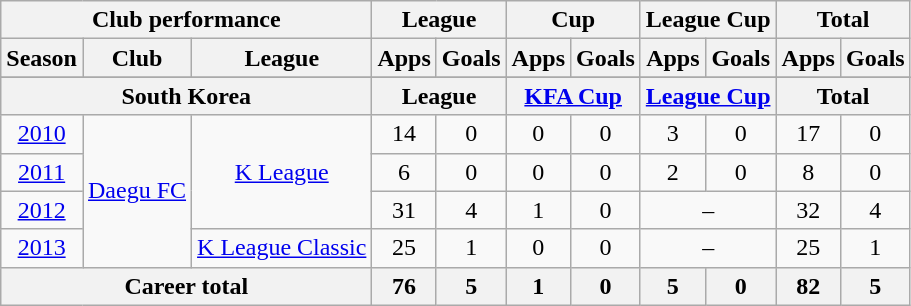<table class="wikitable" style="text-align:center">
<tr>
<th colspan=3>Club performance</th>
<th colspan=2>League</th>
<th colspan=2>Cup</th>
<th colspan=2>League Cup</th>
<th colspan=2>Total</th>
</tr>
<tr>
<th>Season</th>
<th>Club</th>
<th>League</th>
<th>Apps</th>
<th>Goals</th>
<th>Apps</th>
<th>Goals</th>
<th>Apps</th>
<th>Goals</th>
<th>Apps</th>
<th>Goals</th>
</tr>
<tr>
</tr>
<tr>
<th colspan=3>South Korea</th>
<th colspan=2>League</th>
<th colspan=2><a href='#'>KFA Cup</a></th>
<th colspan=2><a href='#'>League Cup</a></th>
<th colspan=2>Total</th>
</tr>
<tr>
<td><a href='#'>2010</a></td>
<td rowspan="4"><a href='#'>Daegu FC</a></td>
<td rowspan="3"><a href='#'>K League</a></td>
<td>14</td>
<td>0</td>
<td>0</td>
<td>0</td>
<td>3</td>
<td>0</td>
<td>17</td>
<td>0</td>
</tr>
<tr>
<td><a href='#'>2011</a></td>
<td>6</td>
<td>0</td>
<td>0</td>
<td>0</td>
<td>2</td>
<td>0</td>
<td>8</td>
<td>0</td>
</tr>
<tr>
<td><a href='#'>2012</a></td>
<td>31</td>
<td>4</td>
<td>1</td>
<td>0</td>
<td colspan="2">–</td>
<td>32</td>
<td>4</td>
</tr>
<tr>
<td><a href='#'>2013</a></td>
<td rowspan="1"><a href='#'>K League Classic</a></td>
<td>25</td>
<td>1</td>
<td>0</td>
<td>0</td>
<td colspan="2">–</td>
<td>25</td>
<td>1</td>
</tr>
<tr>
<th colspan=3>Career total</th>
<th>76</th>
<th>5</th>
<th>1</th>
<th>0</th>
<th>5</th>
<th>0</th>
<th>82</th>
<th>5</th>
</tr>
</table>
